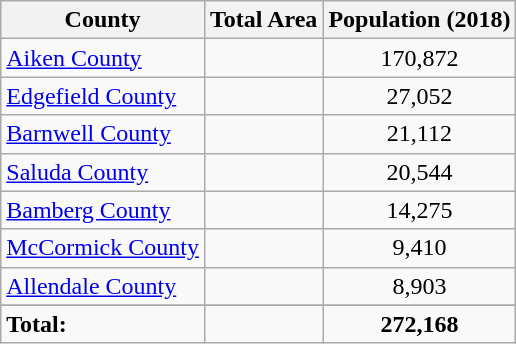<table class="sortable wikitable">
<tr>
<th>County</th>
<th>Total Area</th>
<th>Population (2018)</th>
</tr>
<tr>
<td><a href='#'>Aiken County</a></td>
<td align="center"></td>
<td align="center">170,872</td>
</tr>
<tr>
<td><a href='#'>Edgefield County</a></td>
<td align="center"></td>
<td align="center">27,052</td>
</tr>
<tr>
<td><a href='#'>Barnwell County</a></td>
<td align="center"></td>
<td align="center">21,112</td>
</tr>
<tr>
<td><a href='#'>Saluda County</a></td>
<td align="center"></td>
<td align="center">20,544</td>
</tr>
<tr>
<td><a href='#'>Bamberg County</a></td>
<td align="center"></td>
<td align="center">14,275</td>
</tr>
<tr>
<td><a href='#'>McCormick County</a></td>
<td align="center"></td>
<td align="center">9,410</td>
</tr>
<tr>
<td><a href='#'>Allendale County</a></td>
<td align="center"></td>
<td align="center">8,903</td>
</tr>
<tr>
</tr>
<tr class="sortbottom">
<td><strong>Total:</strong></td>
<td align="center"><strong></strong></td>
<td align="center"><strong>272,168</strong></td>
</tr>
</table>
